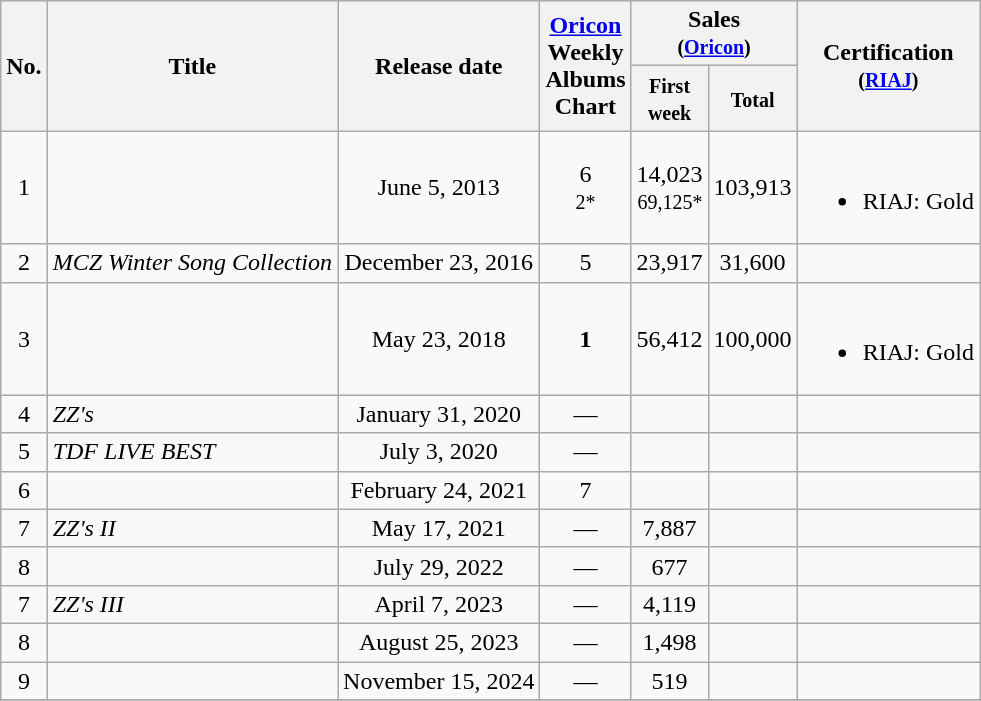<table class="wikitable" style="text-align:center">
<tr>
<th rowspan="2">No.</th>
<th rowspan="2">Title</th>
<th rowspan="2">Release date</th>
<th rowspan="2"><a href='#'>Oricon</a><br>Weekly<br>Albums<br>Chart</th>
<th colspan="2">Sales<br><small>(<a href='#'>Oricon</a>)</small></th>
<th rowspan="2">Certification<br><small>(<a href='#'>RIAJ</a>)</small></th>
</tr>
<tr>
<th><small>First<br>week</small></th>
<th><small>Total</small></th>
</tr>
<tr>
<td>1</td>
<td align="left"></td>
<td>June 5, 2013</td>
<td>6<br><small>2*</small></td>
<td align="right">14,023 <br><small>69,125*</small></td>
<td align="right">103,913</td>
<td align="right"><br><ul><li>RIAJ: Gold</li></ul></td>
</tr>
<tr>
<td>2</td>
<td align="left"><em>MCZ Winter Song Collection</em></td>
<td>December 23, 2016</td>
<td>5</td>
<td>23,917</td>
<td>31,600</td>
<td></td>
</tr>
<tr>
<td>3</td>
<td align="left"></td>
<td>May 23, 2018</td>
<td><strong>1</strong></td>
<td>56,412</td>
<td>100,000</td>
<td><br><ul><li>RIAJ: Gold</li></ul></td>
</tr>
<tr>
<td>4</td>
<td align="left"><em>ZZ's</em></td>
<td>January 31, 2020</td>
<td>—</td>
<td></td>
<td></td>
<td></td>
</tr>
<tr>
<td>5</td>
<td align="left"><em>TDF LIVE BEST</em></td>
<td>July 3, 2020</td>
<td>—</td>
<td></td>
<td></td>
<td></td>
</tr>
<tr>
<td>6</td>
<td align="left"></td>
<td>February 24, 2021</td>
<td>7</td>
<td></td>
<td></td>
<td></td>
</tr>
<tr>
<td>7</td>
<td align="left"><em>ZZ's II</em></td>
<td>May 17, 2021</td>
<td>—</td>
<td>7,887</td>
<td></td>
<td></td>
</tr>
<tr>
<td>8</td>
<td align="left"></td>
<td>July 29, 2022</td>
<td>—</td>
<td>677</td>
<td></td>
<td></td>
</tr>
<tr>
<td>7</td>
<td align="left"><em>ZZ's III</em></td>
<td>April 7, 2023</td>
<td>—</td>
<td>4,119</td>
<td></td>
<td></td>
</tr>
<tr>
<td>8</td>
<td align="left"></td>
<td>August 25, 2023</td>
<td>—</td>
<td>1,498</td>
<td></td>
<td></td>
</tr>
<tr>
<td>9</td>
<td align="left"></td>
<td>November 15, 2024</td>
<td>—</td>
<td>519</td>
<td></td>
<td></td>
</tr>
<tr>
</tr>
</table>
